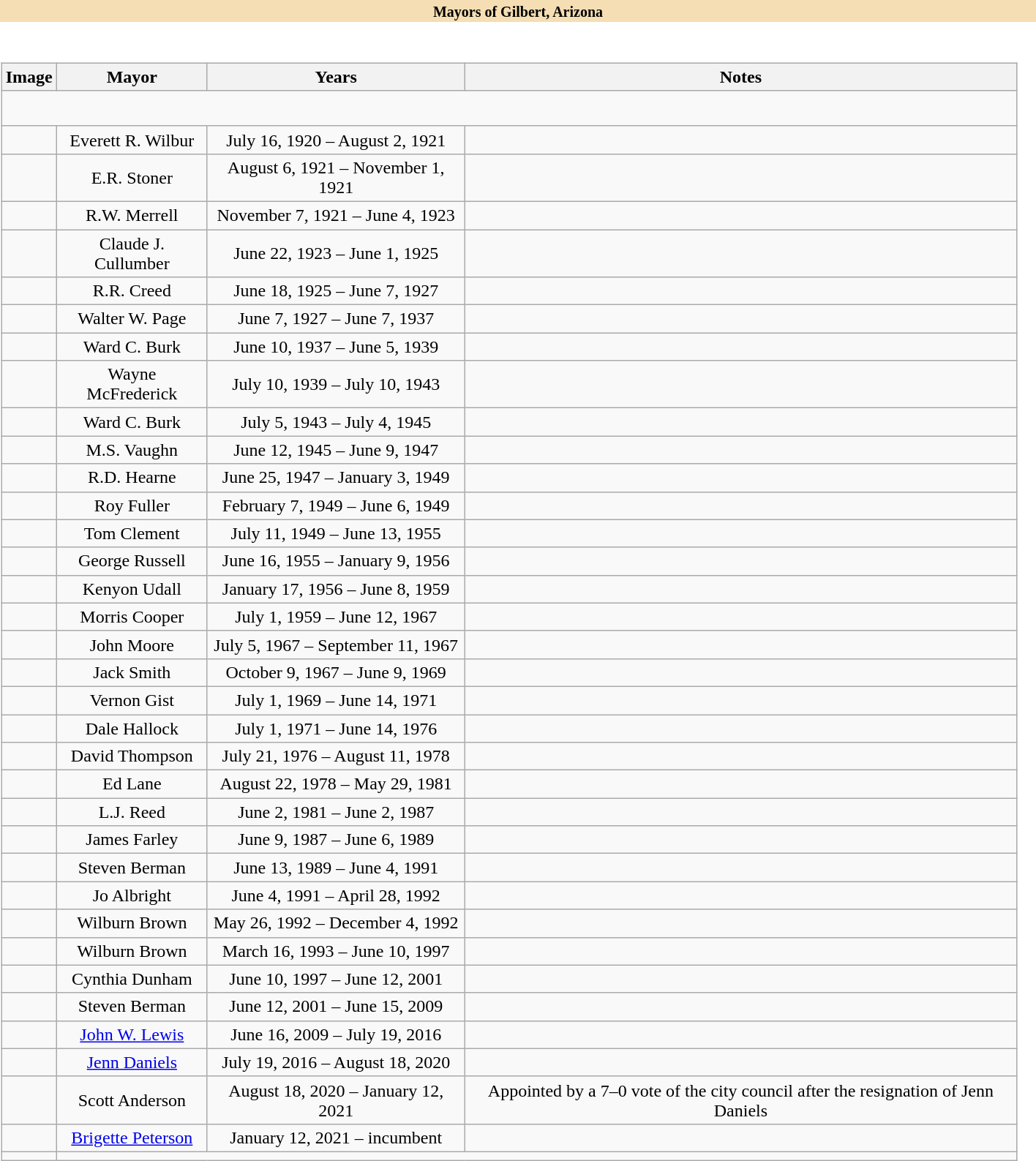<table class="toccolours collapsible collapsed" width=75% align="left">
<tr>
<th style="background:#F5DEB3"><small>Mayors of Gilbert, Arizona</small></th>
</tr>
<tr>
<td><br><table class="wikitable" style="text-align:center">
<tr>
<th>Image</th>
<th>Mayor</th>
<th>Years</th>
<th>Notes</th>
</tr>
<tr style="height:2em">
</tr>
<tr>
<td></td>
<td>Everett R. Wilbur</td>
<td>July 16, 1920 – August 2, 1921</td>
<td></td>
</tr>
<tr>
<td></td>
<td>E.R. Stoner</td>
<td>August 6, 1921 – November 1, 1921</td>
<td></td>
</tr>
<tr>
<td></td>
<td>R.W. Merrell</td>
<td>November 7, 1921 – June 4, 1923</td>
<td></td>
</tr>
<tr>
<td></td>
<td>Claude J. Cullumber</td>
<td>June 22, 1923 – June 1, 1925</td>
<td></td>
</tr>
<tr>
<td></td>
<td>R.R. Creed</td>
<td>June 18, 1925 – June 7, 1927</td>
<td></td>
</tr>
<tr>
<td></td>
<td>Walter W. Page</td>
<td>June 7, 1927 – June 7, 1937</td>
<td></td>
</tr>
<tr>
<td></td>
<td>Ward C. Burk</td>
<td>June 10, 1937 – June 5, 1939</td>
<td></td>
</tr>
<tr>
<td></td>
<td>Wayne McFrederick</td>
<td>July 10, 1939 – July 10, 1943</td>
<td></td>
</tr>
<tr>
<td></td>
<td>Ward C. Burk</td>
<td>July 5, 1943 – July 4, 1945</td>
<td></td>
</tr>
<tr>
<td></td>
<td>M.S. Vaughn</td>
<td>June 12, 1945 – June 9, 1947</td>
<td></td>
</tr>
<tr>
<td></td>
<td>R.D. Hearne</td>
<td>June 25, 1947 – January 3, 1949</td>
<td></td>
</tr>
<tr>
<td></td>
<td>Roy Fuller</td>
<td>February 7, 1949 – June 6, 1949</td>
<td></td>
</tr>
<tr>
<td></td>
<td>Tom Clement</td>
<td>July 11, 1949 – June 13, 1955</td>
<td></td>
</tr>
<tr>
<td></td>
<td>George Russell</td>
<td>June 16, 1955 – January 9, 1956</td>
<td></td>
</tr>
<tr>
<td></td>
<td>Kenyon Udall</td>
<td>January 17, 1956 – June 8, 1959</td>
<td></td>
</tr>
<tr>
<td></td>
<td>Morris Cooper</td>
<td>July 1, 1959 – June 12, 1967</td>
<td></td>
</tr>
<tr>
<td></td>
<td>John Moore</td>
<td>July 5, 1967 – September 11, 1967</td>
<td></td>
</tr>
<tr>
<td></td>
<td>Jack Smith</td>
<td>October 9, 1967 – June 9, 1969</td>
<td></td>
</tr>
<tr>
<td></td>
<td>Vernon Gist</td>
<td>July 1, 1969 – June 14, 1971</td>
<td></td>
</tr>
<tr>
<td></td>
<td>Dale Hallock</td>
<td>July 1, 1971 – June 14, 1976</td>
<td></td>
</tr>
<tr>
<td></td>
<td>David Thompson</td>
<td>July 21, 1976 – August 11, 1978</td>
<td></td>
</tr>
<tr>
<td></td>
<td>Ed Lane</td>
<td>August 22, 1978 – May 29, 1981</td>
<td></td>
</tr>
<tr>
<td></td>
<td>L.J. Reed</td>
<td>June 2, 1981 – June 2, 1987</td>
<td></td>
</tr>
<tr>
<td></td>
<td>James Farley</td>
<td>June 9, 1987 – June 6, 1989</td>
<td></td>
</tr>
<tr>
<td></td>
<td>Steven Berman</td>
<td>June 13, 1989 – June 4, 1991</td>
<td></td>
</tr>
<tr>
<td></td>
<td>Jo Albright</td>
<td>June 4, 1991 – April 28, 1992</td>
<td></td>
</tr>
<tr>
<td></td>
<td>Wilburn Brown</td>
<td>May 26, 1992 – December 4, 1992</td>
<td></td>
</tr>
<tr>
<td></td>
<td>Wilburn Brown</td>
<td>March 16, 1993 – June 10, 1997</td>
<td></td>
</tr>
<tr>
<td></td>
<td>Cynthia Dunham</td>
<td>June 10, 1997 – June 12, 2001</td>
<td></td>
</tr>
<tr>
<td></td>
<td>Steven Berman</td>
<td>June 12, 2001 – June 15, 2009</td>
<td></td>
</tr>
<tr>
<td></td>
<td><a href='#'>John W. Lewis</a></td>
<td>June 16, 2009 – July 19, 2016</td>
<td></td>
</tr>
<tr>
<td></td>
<td><a href='#'>Jenn Daniels</a></td>
<td>July 19, 2016 – August 18, 2020</td>
<td></td>
</tr>
<tr>
<td></td>
<td>Scott Anderson</td>
<td>August 18, 2020 – January 12, 2021</td>
<td>Appointed by a 7–0 vote of the city council after the resignation of Jenn Daniels</td>
</tr>
<tr>
<td></td>
<td><a href='#'>Brigette Peterson</a></td>
<td>January 12, 2021 – incumbent</td>
<td></td>
</tr>
<tr>
<td></td>
</tr>
</table>
</td>
</tr>
</table>
